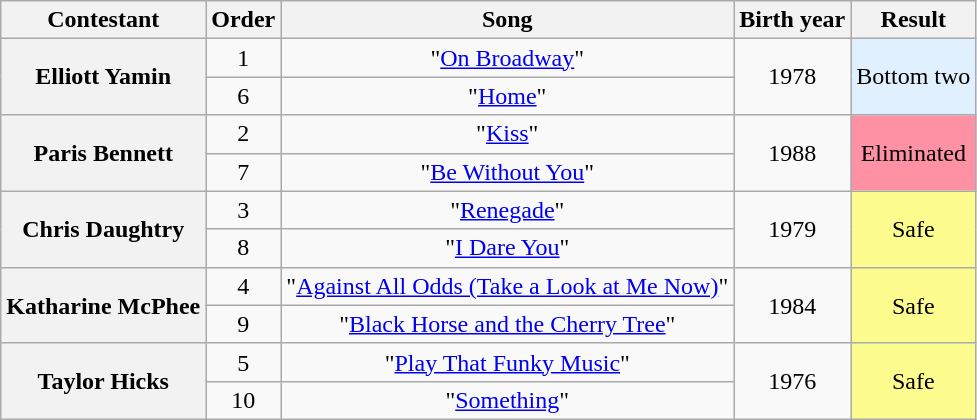<table class="wikitable unsortable" style="text-align:center;">
<tr>
<th scope="col">Contestant</th>
<th scope="col">Order</th>
<th scope="col">Song</th>
<th scope="col">Birth year</th>
<th scope="col">Result</th>
</tr>
<tr>
<th scope="row" rowspan="2">Elliott Yamin</th>
<td>1</td>
<td>"<a href='#'>On Broadway</a>"</td>
<td rowspan="2">1978</td>
<td rowspan="2" bgcolor="E0F0FF">Bottom two</td>
</tr>
<tr>
<td>6</td>
<td>"<a href='#'>Home</a>"</td>
</tr>
<tr>
<th scope="row" rowspan="2">Paris Bennett</th>
<td>2</td>
<td>"<a href='#'>Kiss</a>"</td>
<td rowspan="2">1988</td>
<td rowspan="2" bgcolor="FF91A4">Eliminated</td>
</tr>
<tr>
<td>7</td>
<td>"<a href='#'>Be Without You</a>"</td>
</tr>
<tr>
<th scope="row" rowspan="2">Chris Daughtry</th>
<td>3</td>
<td>"<a href='#'>Renegade</a>"</td>
<td rowspan="2">1979</td>
<td rowspan="2" style="background:#FDFC8F">Safe</td>
</tr>
<tr>
<td>8</td>
<td>"<a href='#'>I Dare You</a>"</td>
</tr>
<tr>
<th scope="row" rowspan="2">Katharine McPhee</th>
<td>4</td>
<td>"<a href='#'>Against All Odds (Take a Look at Me Now)</a>"</td>
<td rowspan="2">1984</td>
<td rowspan="2" style="background:#FDFC8F">Safe</td>
</tr>
<tr>
<td>9</td>
<td>"<a href='#'>Black Horse and the Cherry Tree</a>"</td>
</tr>
<tr>
<th scope="row" rowspan="2">Taylor Hicks</th>
<td>5</td>
<td>"<a href='#'>Play That Funky Music</a>"</td>
<td rowspan="2">1976</td>
<td rowspan="2" style="background:#FDFC8F">Safe</td>
</tr>
<tr>
<td>10</td>
<td>"<a href='#'>Something</a>"</td>
</tr>
</table>
